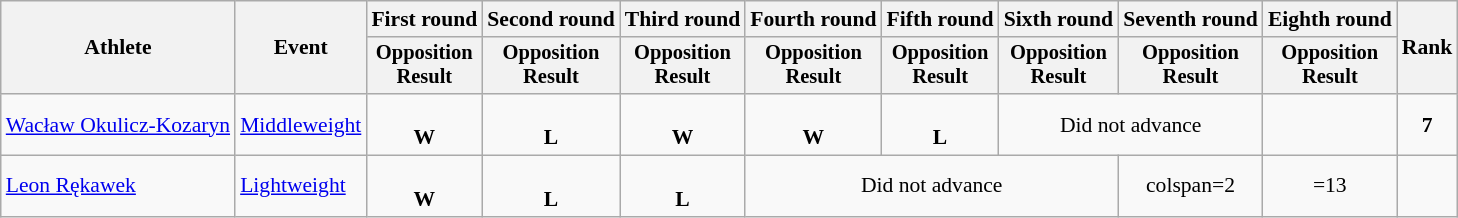<table class="wikitable" style="font-size:90%;">
<tr>
<th rowspan=2>Athlete</th>
<th rowspan=2>Event</th>
<th>First round</th>
<th>Second round</th>
<th>Third round</th>
<th>Fourth round</th>
<th>Fifth round</th>
<th>Sixth round</th>
<th>Seventh round</th>
<th>Eighth round</th>
<th rowspan=2>Rank</th>
</tr>
<tr style="font-size: 95%">
<th>Opposition<br>Result</th>
<th>Opposition<br>Result</th>
<th>Opposition<br>Result</th>
<th>Opposition<br>Result</th>
<th>Opposition<br>Result</th>
<th>Opposition<br>Result</th>
<th>Opposition<br>Result</th>
<th>Opposition<br>Result</th>
</tr>
<tr align=center>
<td align=left><a href='#'>Wacław Okulicz-Kozaryn</a></td>
<td align=left><a href='#'>Middleweight</a></td>
<td> <br> <strong>W</strong></td>
<td> <br> <strong>L</strong></td>
<td> <br> <strong>W</strong></td>
<td> <br> <strong>W</strong></td>
<td> <br> <strong>L</strong></td>
<td colspan=2>Did not advance</td>
<td></td>
<td><strong>7</strong></td>
</tr>
<tr align=center>
<td align=left><a href='#'>Leon Rękawek</a></td>
<td align=left><a href='#'>Lightweight</a></td>
<td> <br> <strong>W</strong></td>
<td> <br> <strong>L</strong></td>
<td> <br> <strong>L</strong></td>
<td colspan=3>Did not advance</td>
<td>colspan=2 </td>
<td>=13</td>
</tr>
</table>
